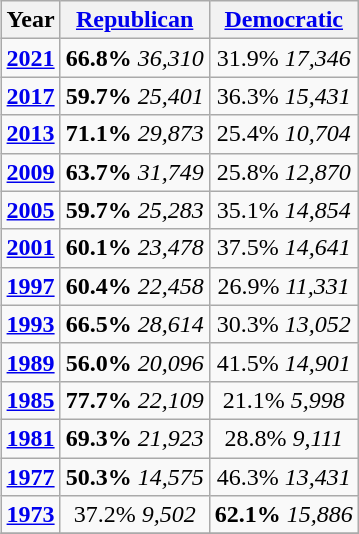<table class="wikitable" style="float:right; margin: 1em 1em 1em 0;">
<tr>
<th>Year</th>
<th><a href='#'>Republican</a></th>
<th><a href='#'>Democratic</a></th>
</tr>
<tr>
<td style="text-align:center;" ><strong><a href='#'>2021</a></strong></td>
<td style="text-align:center;" ><strong>66.8% </strong> <em>36,310</em></td>
<td style="text-align:center;" >31.9% <em>17,346</em></td>
</tr>
<tr>
<td style="text-align:center;" ><strong><a href='#'>2017</a></strong></td>
<td style="text-align:center;" ><strong>59.7% </strong> <em>25,401</em></td>
<td style="text-align:center;" >36.3% <em>15,431</em></td>
</tr>
<tr>
<td style="text-align:center;" ><strong><a href='#'>2013</a></strong></td>
<td style="text-align:center;" ><strong>71.1% </strong> <em>29,873</em></td>
<td style="text-align:center;" >25.4% <em>10,704</em></td>
</tr>
<tr>
<td style="text-align:center;" ><strong><a href='#'>2009</a></strong></td>
<td style="text-align:center;" ><strong>63.7% </strong> <em>31,749</em></td>
<td style="text-align:center;" >25.8% <em>12,870</em></td>
</tr>
<tr>
<td style="text-align:center;" ><strong><a href='#'>2005</a></strong></td>
<td style="text-align:center;" ><strong>59.7%</strong> <em>25,283</em></td>
<td style="text-align:center;" >35.1% <em>14,854</em></td>
</tr>
<tr>
<td style="text-align:center;" ><strong><a href='#'>2001</a></strong></td>
<td style="text-align:center;" ><strong>60.1%</strong> <em>23,478</em></td>
<td style="text-align:center;" >37.5% <em>14,641</em></td>
</tr>
<tr>
<td style="text-align:center;" ><strong><a href='#'>1997</a></strong></td>
<td style="text-align:center;" ><strong>60.4% </strong> <em>22,458</em></td>
<td style="text-align:center;" >26.9% <em>11,331</em></td>
</tr>
<tr>
<td style="text-align:center;" ><strong><a href='#'>1993</a></strong></td>
<td style="text-align:center;" ><strong>66.5%</strong> <em>28,614</em></td>
<td style="text-align:center;" >30.3% <em>13,052</em></td>
</tr>
<tr>
<td style="text-align:center;" ><strong><a href='#'>1989</a></strong></td>
<td style="text-align:center;" ><strong>56.0%</strong> <em>20,096</em></td>
<td style="text-align:center;" >41.5% <em>14,901</em></td>
</tr>
<tr>
<td style="text-align:center;" ><strong><a href='#'>1985</a></strong></td>
<td style="text-align:center;" ><strong>77.7% </strong> <em>22,109</em></td>
<td style="text-align:center;" >21.1% <em>5,998</em></td>
</tr>
<tr>
<td style="text-align:center;" ><strong><a href='#'>1981</a></strong></td>
<td style="text-align:center;" ><strong>69.3%</strong> <em>21,923</em></td>
<td style="text-align:center;" >28.8% <em>9,111</em></td>
</tr>
<tr>
<td style="text-align:center;" ><strong><a href='#'>1977</a></strong></td>
<td style="text-align:center;" ><strong>50.3%</strong> <em>14,575</em></td>
<td style="text-align:center;" >46.3% <em>13,431</em></td>
</tr>
<tr>
<td style="text-align:center;" ><strong><a href='#'>1973</a></strong></td>
<td style="text-align:center;" >37.2% <em>9,502</em></td>
<td style="text-align:center;" ><strong>62.1% </strong> <em>15,886</em></td>
</tr>
<tr>
</tr>
</table>
